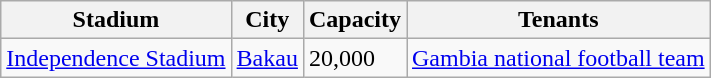<table class="wikitable sortable">
<tr>
<th>Stadium</th>
<th>City</th>
<th>Capacity</th>
<th>Tenants</th>
</tr>
<tr>
<td style="text-align:center;"><a href='#'>Independence Stadium</a></td>
<td><a href='#'>Bakau</a></td>
<td>20,000</td>
<td><a href='#'>Gambia national football team</a></td>
</tr>
</table>
